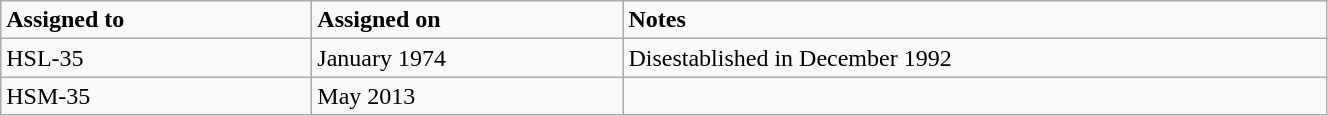<table class="wikitable" style="width: 70%;">
<tr>
<td style="width: 200px;"><strong>Assigned to</strong></td>
<td style="width: 200px;"><strong>Assigned on</strong></td>
<td><strong>Notes</strong></td>
</tr>
<tr>
<td>HSL-35</td>
<td>January 1974</td>
<td>Disestablished in December 1992</td>
</tr>
<tr>
<td>HSM-35</td>
<td>May 2013</td>
<td></td>
</tr>
</table>
